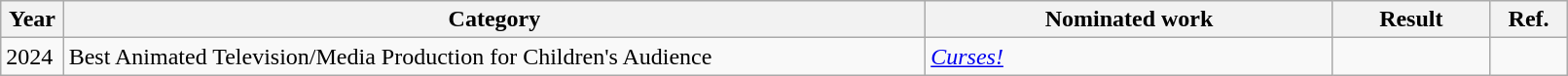<table class="wikitable" style="width:85%;">
<tr>
<th style="width:4%;">Year</th>
<th style="width:55%;">Category</th>
<th style="width:26%;">Nominated work</th>
<th style="width:10%;">Result</th>
<th width=5%>Ref.</th>
</tr>
<tr>
<td>2024</td>
<td>Best Animated Television/Media Production for Children's Audience</td>
<td><em><a href='#'>Curses!</a></em></td>
<td></td>
<td align="center"></td>
</tr>
</table>
